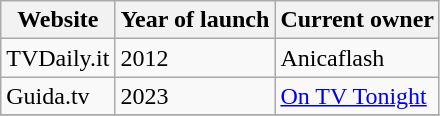<table class="wikitable">
<tr>
<th>Website</th>
<th>Year of launch</th>
<th>Current owner</th>
</tr>
<tr>
<td>TVDaily.it</td>
<td>2012</td>
<td>Anicaflash</td>
</tr>
<tr>
<td>Guida.tv</td>
<td>2023</td>
<td><a href='#'>On TV Tonight</a></td>
</tr>
<tr>
</tr>
</table>
